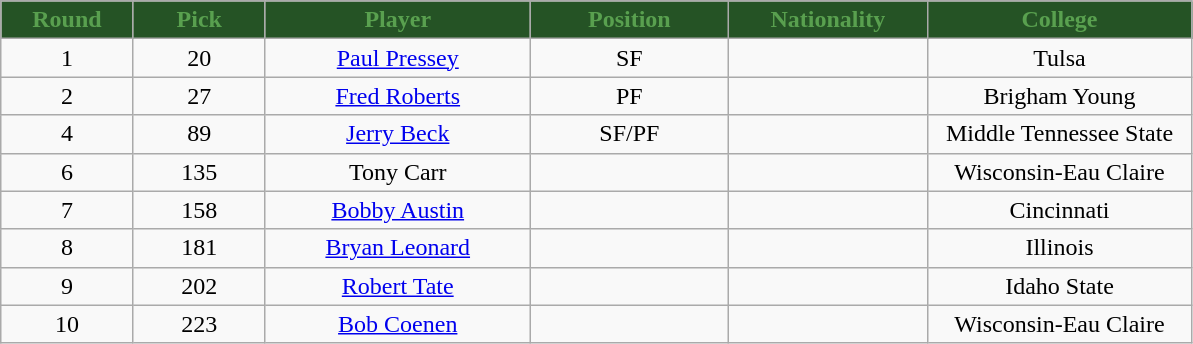<table class="wikitable sortable sortable">
<tr>
<th style="background:#255325; color:#59A04F" width="10%">Round</th>
<th style="background:#255325; color:#59A04F" width="10%">Pick</th>
<th style="background:#255325; color:#59A04F" width="20%">Player</th>
<th style="background:#255325; color:#59A04F" width="15%">Position</th>
<th style="background:#255325; color:#59A04F" width="15%">Nationality</th>
<th style="background:#255325; color:#59A04F" width="20%">College</th>
</tr>
<tr style="text-align: center">
<td>1</td>
<td>20</td>
<td><a href='#'>Paul Pressey</a></td>
<td>SF</td>
<td></td>
<td>Tulsa</td>
</tr>
<tr style="text-align: center">
<td>2</td>
<td>27</td>
<td><a href='#'>Fred Roberts</a></td>
<td>PF</td>
<td></td>
<td>Brigham Young</td>
</tr>
<tr style="text-align: center">
<td>4</td>
<td>89</td>
<td><a href='#'>Jerry Beck</a></td>
<td>SF/PF</td>
<td></td>
<td>Middle Tennessee State</td>
</tr>
<tr style="text-align: center">
<td>6</td>
<td>135</td>
<td>Tony Carr</td>
<td></td>
<td></td>
<td>Wisconsin-Eau Claire</td>
</tr>
<tr style="text-align: center">
<td>7</td>
<td>158</td>
<td><a href='#'>Bobby Austin</a></td>
<td></td>
<td></td>
<td>Cincinnati</td>
</tr>
<tr style="text-align: center">
<td>8</td>
<td>181</td>
<td><a href='#'>Bryan Leonard</a></td>
<td></td>
<td></td>
<td>Illinois</td>
</tr>
<tr style="text-align: center">
<td>9</td>
<td>202</td>
<td><a href='#'>Robert Tate</a></td>
<td></td>
<td></td>
<td>Idaho State</td>
</tr>
<tr style="text-align: center">
<td>10</td>
<td>223</td>
<td><a href='#'>Bob Coenen</a></td>
<td></td>
<td></td>
<td>Wisconsin-Eau Claire</td>
</tr>
</table>
